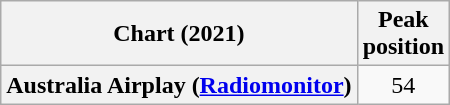<table class="wikitable plainrowheaders" style="text-align:center">
<tr>
<th scope="col">Chart (2021)</th>
<th scope="col">Peak<br>position</th>
</tr>
<tr>
<th scope="row">Australia Airplay (<a href='#'>Radiomonitor</a>)</th>
<td>54</td>
</tr>
</table>
